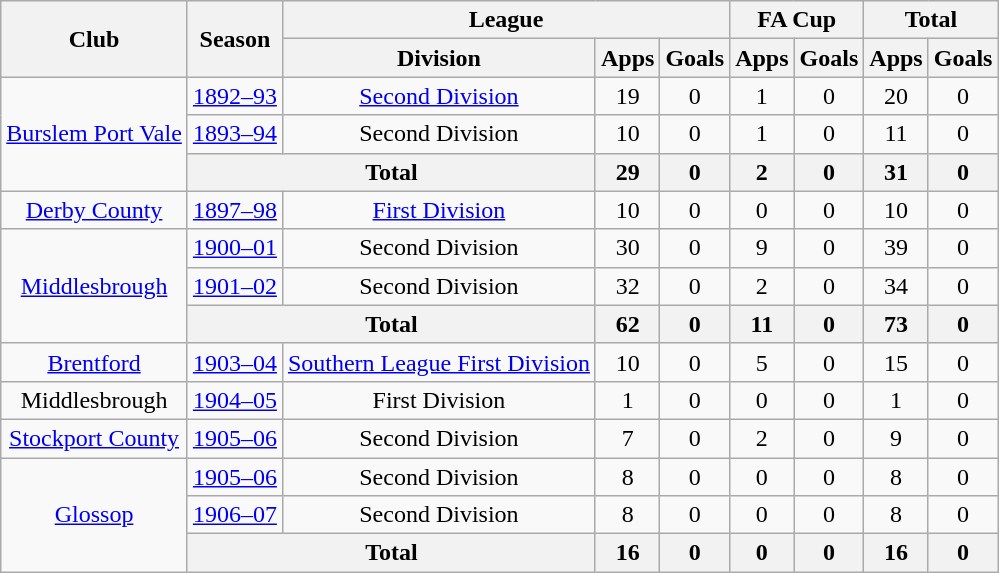<table class="wikitable" style="text-align: center;">
<tr>
<th rowspan="2">Club</th>
<th rowspan="2">Season</th>
<th colspan="3">League</th>
<th colspan="2">FA Cup</th>
<th colspan="2">Total</th>
</tr>
<tr>
<th>Division</th>
<th>Apps</th>
<th>Goals</th>
<th>Apps</th>
<th>Goals</th>
<th>Apps</th>
<th>Goals</th>
</tr>
<tr>
<td rowspan="3"><a href='#'>Burslem Port Vale</a></td>
<td><a href='#'>1892–93</a></td>
<td><a href='#'>Second Division</a></td>
<td>19</td>
<td>0</td>
<td>1</td>
<td>0</td>
<td>20</td>
<td>0</td>
</tr>
<tr>
<td><a href='#'>1893–94</a></td>
<td>Second Division</td>
<td>10</td>
<td>0</td>
<td>1</td>
<td>0</td>
<td>11</td>
<td>0</td>
</tr>
<tr>
<th colspan="2">Total</th>
<th>29</th>
<th>0</th>
<th>2</th>
<th>0</th>
<th>31</th>
<th>0</th>
</tr>
<tr>
<td><a href='#'>Derby County</a></td>
<td><a href='#'>1897–98</a></td>
<td><a href='#'>First Division</a></td>
<td>10</td>
<td>0</td>
<td>0</td>
<td>0</td>
<td>10</td>
<td>0</td>
</tr>
<tr>
<td rowspan="3"><a href='#'>Middlesbrough</a></td>
<td><a href='#'>1900–01</a></td>
<td>Second Division</td>
<td>30</td>
<td>0</td>
<td>9</td>
<td>0</td>
<td>39</td>
<td>0</td>
</tr>
<tr>
<td><a href='#'>1901–02</a></td>
<td>Second Division</td>
<td>32</td>
<td>0</td>
<td>2</td>
<td>0</td>
<td>34</td>
<td>0</td>
</tr>
<tr>
<th colspan="2">Total</th>
<th>62</th>
<th>0</th>
<th>11</th>
<th>0</th>
<th>73</th>
<th>0</th>
</tr>
<tr>
<td><a href='#'>Brentford</a></td>
<td><a href='#'>1903–04</a></td>
<td><a href='#'>Southern League First Division</a></td>
<td>10</td>
<td>0</td>
<td>5</td>
<td>0</td>
<td>15</td>
<td>0</td>
</tr>
<tr>
<td>Middlesbrough</td>
<td><a href='#'>1904–05</a></td>
<td>First Division</td>
<td>1</td>
<td>0</td>
<td>0</td>
<td>0</td>
<td>1</td>
<td>0</td>
</tr>
<tr>
<td><a href='#'>Stockport County</a></td>
<td><a href='#'>1905–06</a></td>
<td>Second Division</td>
<td>7</td>
<td>0</td>
<td>2</td>
<td>0</td>
<td>9</td>
<td>0</td>
</tr>
<tr>
<td rowspan="3"><a href='#'>Glossop</a></td>
<td><a href='#'>1905–06</a></td>
<td>Second Division</td>
<td>8</td>
<td>0</td>
<td>0</td>
<td>0</td>
<td>8</td>
<td>0</td>
</tr>
<tr>
<td><a href='#'>1906–07</a></td>
<td>Second Division</td>
<td>8</td>
<td>0</td>
<td>0</td>
<td>0</td>
<td>8</td>
<td>0</td>
</tr>
<tr>
<th colspan="2">Total</th>
<th>16</th>
<th>0</th>
<th>0</th>
<th>0</th>
<th>16</th>
<th>0</th>
</tr>
</table>
